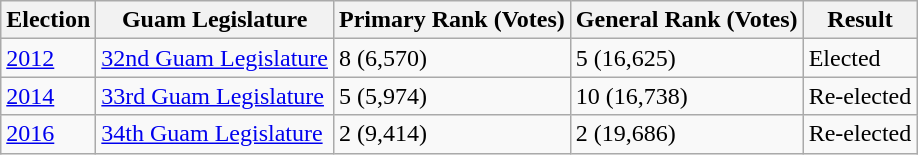<table class="wikitable sortable" id="elections">
<tr style="vertical-align:bottom;">
<th>Election</th>
<th>Guam Legislature</th>
<th>Primary Rank (Votes)</th>
<th>General Rank (Votes)</th>
<th>Result</th>
</tr>
<tr>
<td><a href='#'>2012</a></td>
<td><a href='#'>32nd Guam Legislature</a></td>
<td>8 (6,570)</td>
<td>5 (16,625)</td>
<td>Elected</td>
</tr>
<tr>
<td><a href='#'>2014</a></td>
<td><a href='#'>33rd Guam Legislature</a></td>
<td>5 (5,974)</td>
<td>10 (16,738)</td>
<td>Re-elected</td>
</tr>
<tr>
<td><a href='#'>2016</a></td>
<td><a href='#'>34th Guam Legislature</a></td>
<td>2 (9,414)</td>
<td>2 (19,686)</td>
<td>Re-elected</td>
</tr>
</table>
